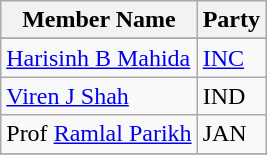<table class="wikitable sortable">
<tr>
<th>Member Name</th>
<th>Party</th>
</tr>
<tr>
</tr>
<tr>
<td><a href='#'>Harisinh B Mahida</a></td>
<td><a href='#'>INC</a></td>
</tr>
<tr>
<td><a href='#'>Viren J Shah</a></td>
<td>IND</td>
</tr>
<tr>
<td>Prof <a href='#'>Ramlal Parikh</a></td>
<td>JAN</td>
</tr>
<tr>
</tr>
<tr>
</tr>
</table>
